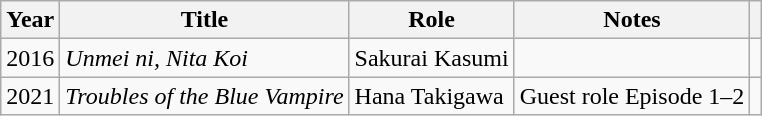<table class="wikitable sortable plainrowheaders">
<tr>
<th scope="col">Year</th>
<th scope="col">Title</th>
<th scope="col">Role</th>
<th class="unsortable" scope="col">Notes</th>
<th class="unsortable" scope="col"></th>
</tr>
<tr>
<td>2016</td>
<td><em>Unmei ni, Nita Koi</em></td>
<td>Sakurai Kasumi</td>
<td></td>
<td></td>
</tr>
<tr>
<td>2021</td>
<td><em>Troubles of the Blue Vampire</em></td>
<td>Hana Takigawa</td>
<td>Guest role Episode 1–2</td>
<td></td>
</tr>
</table>
